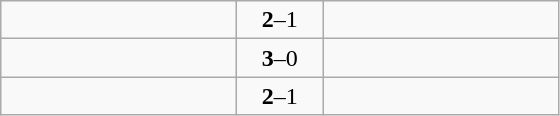<table class="wikitable">
<tr>
<td width=150><strong></strong></td>
<td style="width:50px" align=center><strong>2</strong>–1</td>
<td width=150></td>
</tr>
<tr>
<td width=150><strong></strong></td>
<td style="width:50px" align=center><strong>3</strong>–0</td>
<td width=150></td>
</tr>
<tr>
<td width=150><strong></strong></td>
<td style="width:50px" align=center><strong>2</strong>–1</td>
<td width=150></td>
</tr>
</table>
